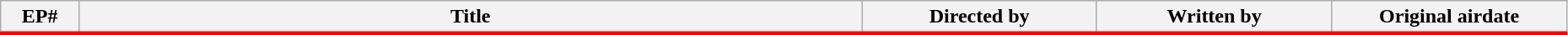<table class="wikitable" width="98%" style="background:#FFF">
<tr style="border-bottom:3px solid red">
<th width="5%">EP#</th>
<th>Title</th>
<th width="15%">Directed by</th>
<th width="15%">Written by</th>
<th width="15%">Original airdate<br>










</th>
</tr>
</table>
